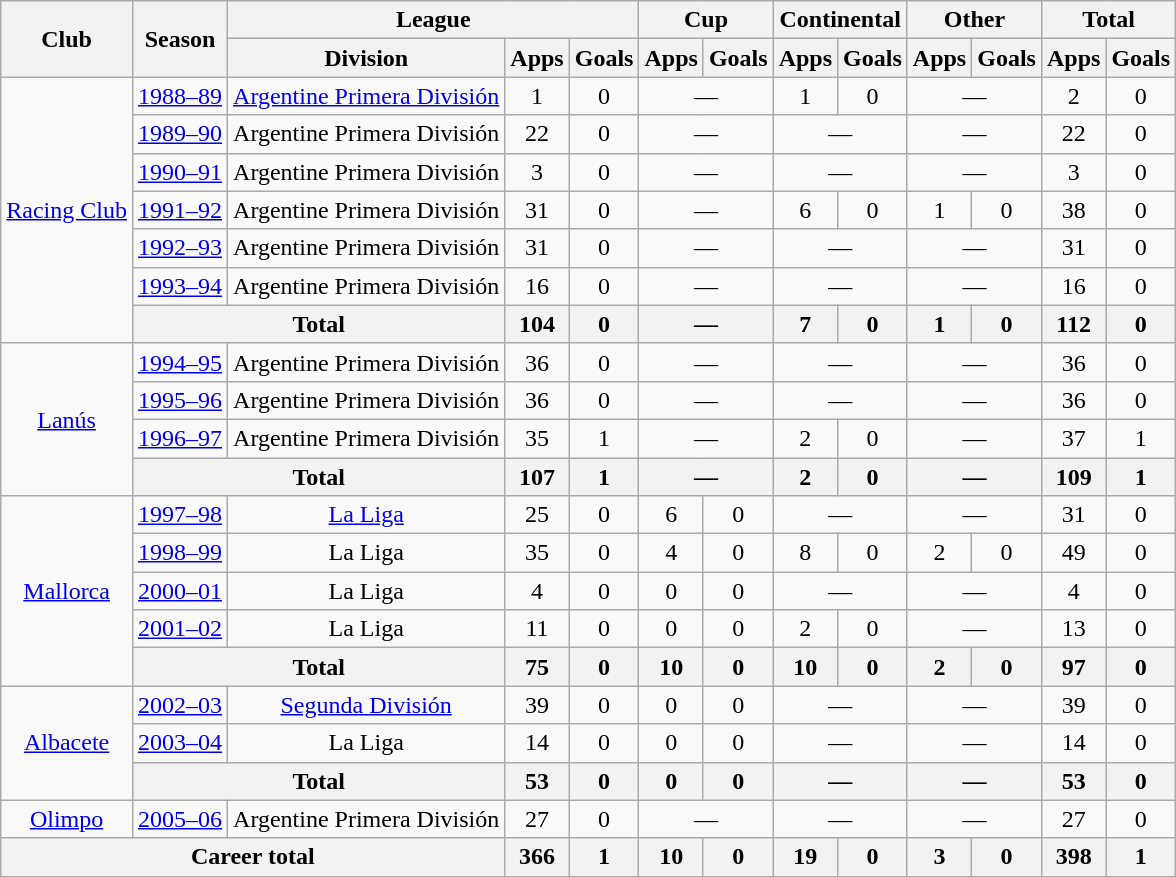<table class="wikitable" style="text-align:center">
<tr>
<th rowspan="2">Club</th>
<th rowspan="2">Season</th>
<th colspan="3">League</th>
<th colspan="2">Cup</th>
<th colspan="2">Continental</th>
<th colspan="2">Other</th>
<th colspan="2">Total</th>
</tr>
<tr>
<th>Division</th>
<th>Apps</th>
<th>Goals</th>
<th>Apps</th>
<th>Goals</th>
<th>Apps</th>
<th>Goals</th>
<th>Apps</th>
<th>Goals</th>
<th>Apps</th>
<th>Goals</th>
</tr>
<tr>
<td rowspan="7"><a href='#'>Racing Club</a></td>
<td><a href='#'>1988–89</a></td>
<td><a href='#'>Argentine Primera División</a></td>
<td>1</td>
<td>0</td>
<td colspan="2">—</td>
<td>1</td>
<td>0</td>
<td colspan="2">—</td>
<td>2</td>
<td>0</td>
</tr>
<tr>
<td><a href='#'>1989–90</a></td>
<td>Argentine Primera División</td>
<td>22</td>
<td>0</td>
<td colspan="2">—</td>
<td colspan="2">—</td>
<td colspan="2">—</td>
<td>22</td>
<td>0</td>
</tr>
<tr>
<td><a href='#'>1990–91</a></td>
<td>Argentine Primera División</td>
<td>3</td>
<td>0</td>
<td colspan="2">—</td>
<td colspan="2">—</td>
<td colspan="2">—</td>
<td>3</td>
<td>0</td>
</tr>
<tr>
<td><a href='#'>1991–92</a></td>
<td>Argentine Primera División</td>
<td>31</td>
<td>0</td>
<td colspan="2">—</td>
<td>6</td>
<td>0</td>
<td>1</td>
<td>0</td>
<td>38</td>
<td>0</td>
</tr>
<tr>
<td><a href='#'>1992–93</a></td>
<td>Argentine Primera División</td>
<td>31</td>
<td>0</td>
<td colspan="2">—</td>
<td colspan="2">—</td>
<td colspan="2">—</td>
<td>31</td>
<td>0</td>
</tr>
<tr>
<td><a href='#'>1993–94</a></td>
<td>Argentine Primera División</td>
<td>16</td>
<td>0</td>
<td colspan="2">—</td>
<td colspan="2">—</td>
<td colspan="2">—</td>
<td>16</td>
<td>0</td>
</tr>
<tr>
<th colspan="2">Total</th>
<th>104</th>
<th>0</th>
<th colspan="2">—</th>
<th>7</th>
<th>0</th>
<th>1</th>
<th>0</th>
<th>112</th>
<th>0</th>
</tr>
<tr>
<td rowspan="4"><a href='#'>Lanús</a></td>
<td><a href='#'>1994–95</a></td>
<td>Argentine Primera División</td>
<td>36</td>
<td>0</td>
<td colspan="2">—</td>
<td colspan="2">—</td>
<td colspan="2">—</td>
<td>36</td>
<td>0</td>
</tr>
<tr>
<td><a href='#'>1995–96</a></td>
<td>Argentine Primera División</td>
<td>36</td>
<td>0</td>
<td colspan="2">—</td>
<td colspan="2">—</td>
<td colspan="2">—</td>
<td>36</td>
<td>0</td>
</tr>
<tr>
<td><a href='#'>1996–97</a></td>
<td>Argentine Primera División</td>
<td>35</td>
<td>1</td>
<td colspan="2">—</td>
<td>2</td>
<td>0</td>
<td colspan="2">—</td>
<td>37</td>
<td>1</td>
</tr>
<tr>
<th colspan="2">Total</th>
<th>107</th>
<th>1</th>
<th colspan="2">—</th>
<th>2</th>
<th>0</th>
<th colspan="2">—</th>
<th>109</th>
<th>1</th>
</tr>
<tr>
<td rowspan="5"><a href='#'>Mallorca</a></td>
<td><a href='#'>1997–98</a></td>
<td><a href='#'>La Liga</a></td>
<td>25</td>
<td>0</td>
<td>6</td>
<td>0</td>
<td colspan="2">—</td>
<td colspan="2">—</td>
<td>31</td>
<td>0</td>
</tr>
<tr>
<td><a href='#'>1998–99</a></td>
<td>La Liga</td>
<td>35</td>
<td>0</td>
<td>4</td>
<td>0</td>
<td>8</td>
<td>0</td>
<td>2</td>
<td>0</td>
<td>49</td>
<td>0</td>
</tr>
<tr>
<td><a href='#'>2000–01</a></td>
<td>La Liga</td>
<td>4</td>
<td>0</td>
<td>0</td>
<td>0</td>
<td colspan="2">—</td>
<td colspan="2">—</td>
<td>4</td>
<td>0</td>
</tr>
<tr>
<td><a href='#'>2001–02</a></td>
<td>La Liga</td>
<td>11</td>
<td>0</td>
<td>0</td>
<td>0</td>
<td>2</td>
<td>0</td>
<td colspan="2">—</td>
<td>13</td>
<td>0</td>
</tr>
<tr>
<th colspan="2">Total</th>
<th>75</th>
<th>0</th>
<th>10</th>
<th>0</th>
<th>10</th>
<th>0</th>
<th>2</th>
<th>0</th>
<th>97</th>
<th>0</th>
</tr>
<tr>
<td rowspan="3"><a href='#'>Albacete</a></td>
<td><a href='#'>2002–03</a></td>
<td><a href='#'>Segunda División</a></td>
<td>39</td>
<td>0</td>
<td>0</td>
<td>0</td>
<td colspan="2">—</td>
<td colspan="2">—</td>
<td>39</td>
<td>0</td>
</tr>
<tr>
<td><a href='#'>2003–04</a></td>
<td>La Liga</td>
<td>14</td>
<td>0</td>
<td>0</td>
<td>0</td>
<td colspan="2">—</td>
<td colspan="2">—</td>
<td>14</td>
<td>0</td>
</tr>
<tr>
<th colspan="2">Total</th>
<th>53</th>
<th>0</th>
<th>0</th>
<th>0</th>
<th colspan="2">—</th>
<th colspan="2">—</th>
<th>53</th>
<th>0</th>
</tr>
<tr>
<td><a href='#'>Olimpo</a></td>
<td><a href='#'>2005–06</a></td>
<td>Argentine Primera División</td>
<td>27</td>
<td>0</td>
<td colspan="2">—</td>
<td colspan="2">—</td>
<td colspan="2">—</td>
<td>27</td>
<td>0</td>
</tr>
<tr>
<th colspan="3">Career total</th>
<th>366</th>
<th>1</th>
<th>10</th>
<th>0</th>
<th>19</th>
<th>0</th>
<th>3</th>
<th>0</th>
<th>398</th>
<th>1</th>
</tr>
</table>
